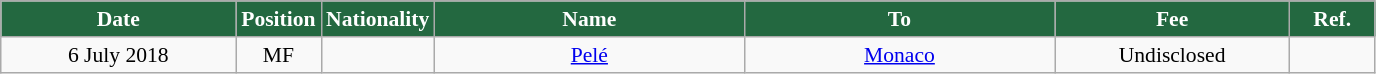<table class="wikitable"  style="text-align:center; font-size:90%; ">
<tr>
<th style="background:#236840; color:white; width:150px;">Date</th>
<th style="background:#236840; color:white; width:50px;">Position</th>
<th style="background:#236840; color:white; width:50px;">Nationality</th>
<th style="background:#236840; color:white; width:200px;">Name</th>
<th style="background:#236840; color:white; width:200px;">To</th>
<th style="background:#236840; color:white; width:150px;">Fee</th>
<th style="background:#236840; color:white; width:50px;">Ref.</th>
</tr>
<tr>
<td>6 July 2018</td>
<td>MF</td>
<td></td>
<td><a href='#'>Pelé</a></td>
<td><a href='#'>Monaco</a></td>
<td>Undisclosed</td>
<td></td>
</tr>
</table>
